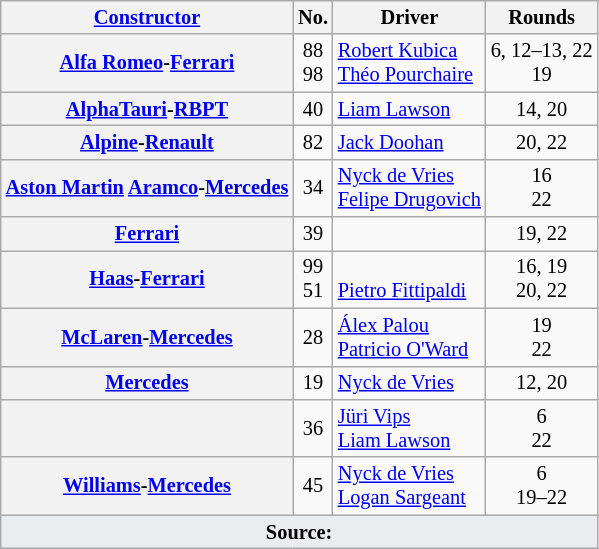<table class="wikitable" style="font-size:85%">
<tr>
<th scope="col"><a href='#'>Constructor</a></th>
<th scope="col">No.</th>
<th scope="col">Driver</th>
<th>Rounds</th>
</tr>
<tr>
<th nowrap><a href='#'>Alfa Romeo</a>-<a href='#'>Ferrari</a></th>
<td style="text-align:center" nowrap>88<br>98</td>
<td><a href='#'>Robert Kubica</a><br><a href='#'>Théo Pourchaire</a></td>
<td style="text-align:center" nowrap>6, 12–13, 22<br>19</td>
</tr>
<tr>
<th nowrap><a href='#'>AlphaTauri</a>-<a href='#'>RBPT</a></th>
<td style="text-align:center" nowrap>40</td>
<td><a href='#'>Liam Lawson</a></td>
<td style="text-align:center" nowrap>14, 20</td>
</tr>
<tr>
<th><a href='#'>Alpine</a>-<a href='#'>Renault</a></th>
<td style="text-align:center" nowrap>82</td>
<td><a href='#'>Jack Doohan</a></td>
<td style="text-align:center" nowrap>20, 22</td>
</tr>
<tr>
<th nowrap><a href='#'>Aston Martin</a> <a href='#'>Aramco</a>-<a href='#'>Mercedes</a></th>
<td style="text-align:center" nowrap>34</td>
<td><a href='#'>Nyck de Vries</a><br><a href='#'>Felipe Drugovich</a></td>
<td style="text-align:center" nowrap>16<br>22</td>
</tr>
<tr>
<th><a href='#'>Ferrari</a></th>
<td style="text-align:center" nowrap>39</td>
<td></td>
<td style="text-align:center" nowrap>19, 22</td>
</tr>
<tr>
<th><a href='#'>Haas</a>-<a href='#'>Ferrari</a></th>
<td style="text-align:center" nowrap>99<br>51</td>
<td><br><a href='#'>Pietro Fittipaldi</a></td>
<td style="text-align:center" nowrap>16, 19<br>20, 22</td>
</tr>
<tr>
<th scope="row" nowrap><a href='#'>McLaren</a>-<a href='#'>Mercedes</a></th>
<td style="text-align:center" nowrap>28</td>
<td><a href='#'>Álex Palou</a><br><a href='#'>Patricio O'Ward</a></td>
<td style="text-align:center" nowrap>19<br>22</td>
</tr>
<tr>
<th scope="row" nowrap><a href='#'>Mercedes</a></th>
<td style="text-align:center" nowrap>19</td>
<td><a href='#'>Nyck de Vries</a></td>
<td style="text-align:center" nowrap>12, 20</td>
</tr>
<tr>
<th></th>
<td style="text-align:center" nowrap>36</td>
<td><a href='#'>Jüri Vips</a><br><a href='#'>Liam Lawson</a></td>
<td style="text-align:center" nowrap>6<br>22</td>
</tr>
<tr>
<th><a href='#'>Williams</a>-<a href='#'>Mercedes</a></th>
<td style="text-align:center" nowrap>45</td>
<td><a href='#'>Nyck de Vries</a><br><a href='#'>Logan Sargeant</a></td>
<td style="text-align:center" nowrap>6<br>19–22</td>
</tr>
<tr class="sortbottom">
<td colspan="4" style="background-color:#EAECF0;text-align:center"><strong>Source:</strong></td>
</tr>
</table>
